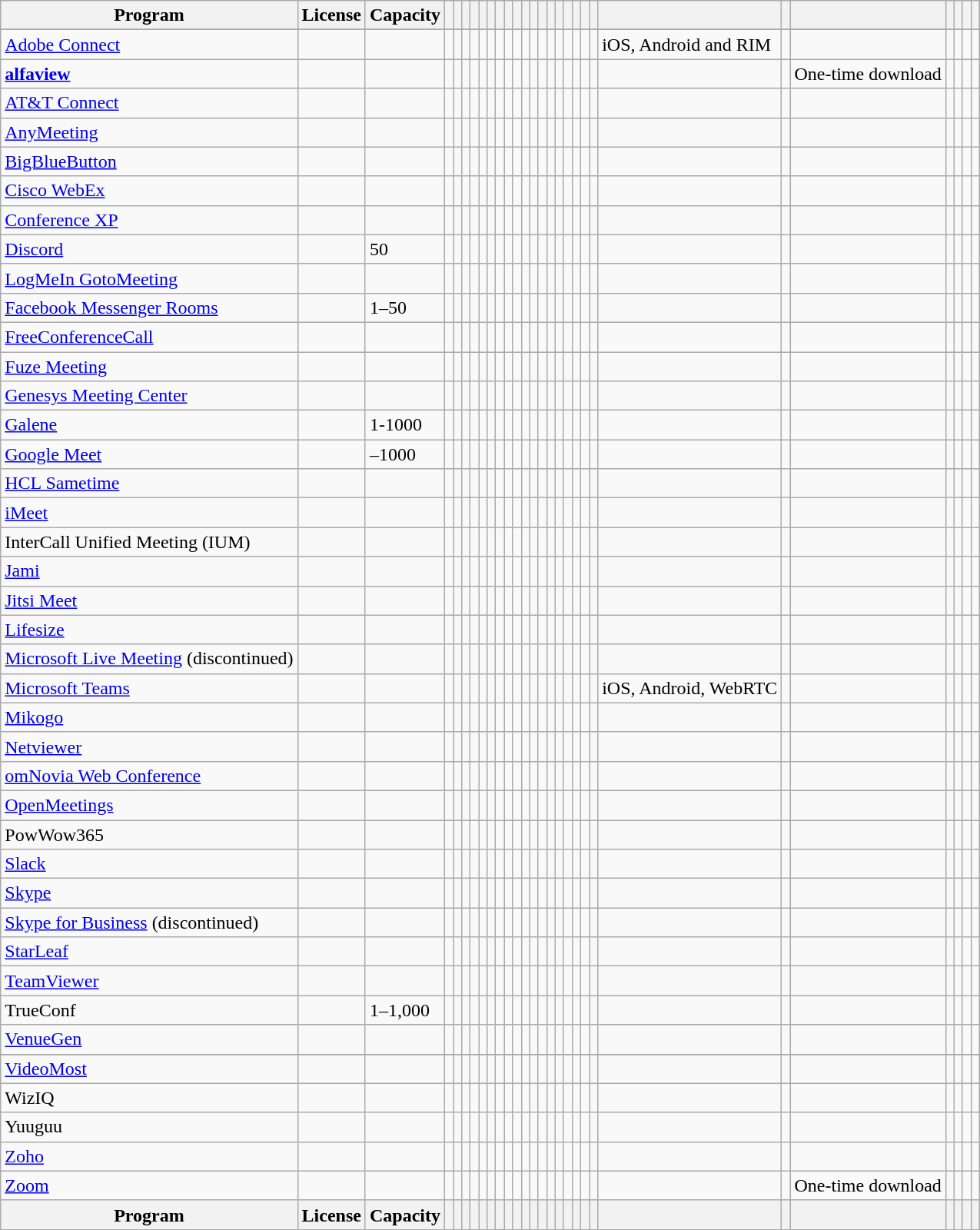<table center;" class="wikitable sortable">
<tr>
<th style="vertical-align:bottom;">Program</th>
<th style="vertical-align:bottom;">License</th>
<th style="vertical-align:bottom;">Capacity</th>
<th></th>
<th></th>
<th></th>
<th></th>
<th></th>
<th></th>
<th></th>
<th></th>
<th></th>
<th></th>
<th></th>
<th></th>
<th></th>
<th></th>
<th></th>
<th></th>
<th></th>
<th></th>
<th></th>
<th></th>
<th></th>
<th></th>
<th></th>
<th></th>
<th></th>
</tr>
<tr>
</tr>
<tr>
<td><a href='#'>Adobe Connect</a></td>
<td></td>
<td></td>
<td></td>
<td></td>
<td></td>
<td></td>
<td></td>
<td></td>
<td></td>
<td></td>
<td></td>
<td></td>
<td></td>
<td></td>
<td></td>
<td></td>
<td></td>
<td></td>
<td></td>
<td></td>
<td>iOS, Android and RIM</td>
<td></td>
<td></td>
<td></td>
<td></td>
<td></td>
<td></td>
</tr>
<tr>
<td><strong><a href='#'>alfaview</a></strong></td>
<td></td>
<td></td>
<td></td>
<td></td>
<td></td>
<td></td>
<td></td>
<td></td>
<td></td>
<td></td>
<td></td>
<td></td>
<td></td>
<td></td>
<td></td>
<td></td>
<td></td>
<td></td>
<td></td>
<td></td>
<td></td>
<td></td>
<td> One-time download</td>
<td></td>
<td></td>
<td></td>
<td></td>
</tr>
<tr>
<td><a href='#'>AT&T Connect</a></td>
<td></td>
<td></td>
<td></td>
<td></td>
<td></td>
<td></td>
<td></td>
<td></td>
<td></td>
<td></td>
<td></td>
<td></td>
<td></td>
<td></td>
<td></td>
<td></td>
<td></td>
<td></td>
<td></td>
<td></td>
<td></td>
<td></td>
<td></td>
<td></td>
<td></td>
<td></td>
<td></td>
</tr>
<tr>
<td><a href='#'>AnyMeeting</a></td>
<td></td>
<td></td>
<td></td>
<td></td>
<td></td>
<td></td>
<td></td>
<td></td>
<td></td>
<td></td>
<td></td>
<td></td>
<td></td>
<td></td>
<td></td>
<td></td>
<td></td>
<td></td>
<td></td>
<td></td>
<td></td>
<td></td>
<td></td>
<td></td>
<td></td>
<td></td>
<td></td>
</tr>
<tr>
<td><a href='#'>BigBlueButton</a></td>
<td></td>
<td></td>
<td></td>
<td></td>
<td></td>
<td></td>
<td></td>
<td></td>
<td></td>
<td></td>
<td></td>
<td></td>
<td></td>
<td></td>
<td></td>
<td></td>
<td></td>
<td></td>
<td></td>
<td></td>
<td></td>
<td></td>
<td></td>
<td></td>
<td></td>
<td></td>
<td></td>
</tr>
<tr>
<td><a href='#'>Cisco WebEx</a></td>
<td></td>
<td></td>
<td></td>
<td></td>
<td></td>
<td></td>
<td></td>
<td></td>
<td></td>
<td></td>
<td></td>
<td></td>
<td></td>
<td></td>
<td></td>
<td></td>
<td></td>
<td></td>
<td></td>
<td></td>
<td></td>
<td></td>
<td></td>
<td></td>
<td></td>
<td></td>
<td></td>
</tr>
<tr>
<td><a href='#'>Conference XP</a></td>
<td></td>
<td></td>
<td></td>
<td></td>
<td></td>
<td></td>
<td></td>
<td></td>
<td></td>
<td></td>
<td></td>
<td></td>
<td></td>
<td></td>
<td></td>
<td></td>
<td></td>
<td></td>
<td></td>
<td></td>
<td></td>
<td></td>
<td></td>
<td></td>
<td></td>
<td></td>
<td></td>
</tr>
<tr>
<td><a href='#'>Discord</a></td>
<td></td>
<td>50</td>
<td></td>
<td></td>
<td></td>
<td></td>
<td></td>
<td></td>
<td></td>
<td></td>
<td></td>
<td></td>
<td></td>
<td></td>
<td></td>
<td></td>
<td></td>
<td></td>
<td></td>
<td></td>
<td></td>
<td></td>
<td></td>
<td></td>
<td></td>
<td></td>
<td></td>
</tr>
<tr>
<td><a href='#'>LogMeIn GotoMeeting</a></td>
<td></td>
<td></td>
<td></td>
<td></td>
<td></td>
<td></td>
<td></td>
<td></td>
<td></td>
<td></td>
<td></td>
<td></td>
<td></td>
<td></td>
<td></td>
<td></td>
<td></td>
<td></td>
<td></td>
<td></td>
<td></td>
<td></td>
<td></td>
<td></td>
<td></td>
<td></td>
<td></td>
</tr>
<tr>
<td><a href='#'>Facebook Messenger Rooms</a></td>
<td></td>
<td>1–50</td>
<td></td>
<td></td>
<td></td>
<td></td>
<td></td>
<td></td>
<td></td>
<td></td>
<td></td>
<td></td>
<td></td>
<td></td>
<td></td>
<td></td>
<td></td>
<td></td>
<td></td>
<td></td>
<td></td>
<td></td>
<td></td>
<td></td>
<td></td>
<td></td>
<td></td>
</tr>
<tr>
<td><a href='#'>FreeConferenceCall</a></td>
<td></td>
<td></td>
<td></td>
<td></td>
<td></td>
<td></td>
<td></td>
<td></td>
<td></td>
<td></td>
<td></td>
<td></td>
<td></td>
<td></td>
<td></td>
<td></td>
<td></td>
<td></td>
<td></td>
<td></td>
<td></td>
<td></td>
<td></td>
<td></td>
<td></td>
<td></td>
<td></td>
</tr>
<tr>
<td><a href='#'>Fuze Meeting</a></td>
<td></td>
<td></td>
<td></td>
<td></td>
<td></td>
<td></td>
<td></td>
<td></td>
<td></td>
<td></td>
<td></td>
<td></td>
<td></td>
<td></td>
<td></td>
<td></td>
<td></td>
<td></td>
<td></td>
<td></td>
<td></td>
<td></td>
<td></td>
<td></td>
<td></td>
<td></td>
<td></td>
</tr>
<tr>
<td><a href='#'>Genesys Meeting Center</a></td>
<td></td>
<td></td>
<td></td>
<td></td>
<td></td>
<td></td>
<td></td>
<td></td>
<td></td>
<td></td>
<td></td>
<td></td>
<td></td>
<td></td>
<td></td>
<td></td>
<td></td>
<td></td>
<td></td>
<td></td>
<td></td>
<td></td>
<td></td>
<td></td>
<td></td>
<td></td>
<td></td>
</tr>
<tr>
<td><a href='#'>Galene</a></td>
<td></td>
<td>1-1000</td>
<td></td>
<td></td>
<td></td>
<td></td>
<td></td>
<td></td>
<td></td>
<td></td>
<td></td>
<td></td>
<td></td>
<td></td>
<td></td>
<td></td>
<td></td>
<td></td>
<td></td>
<td></td>
<td></td>
<td></td>
<td></td>
<td></td>
<td></td>
<td></td>
<td></td>
</tr>
<tr>
<td><a href='#'>Google Meet</a></td>
<td></td>
<td>–1000</td>
<td></td>
<td></td>
<td></td>
<td></td>
<td></td>
<td></td>
<td></td>
<td></td>
<td></td>
<td></td>
<td></td>
<td></td>
<td></td>
<td></td>
<td></td>
<td></td>
<td></td>
<td></td>
<td></td>
<td></td>
<td></td>
<td></td>
<td></td>
<td></td>
<td></td>
</tr>
<tr>
<td><a href='#'>HCL Sametime</a></td>
<td></td>
<td></td>
<td></td>
<td></td>
<td></td>
<td></td>
<td></td>
<td></td>
<td></td>
<td></td>
<td></td>
<td></td>
<td></td>
<td></td>
<td></td>
<td></td>
<td></td>
<td></td>
<td></td>
<td></td>
<td></td>
<td></td>
<td></td>
<td></td>
<td></td>
<td></td>
<td></td>
</tr>
<tr>
<td><a href='#'>iMeet</a></td>
<td></td>
<td></td>
<td></td>
<td></td>
<td></td>
<td></td>
<td></td>
<td></td>
<td></td>
<td></td>
<td></td>
<td></td>
<td></td>
<td></td>
<td></td>
<td></td>
<td></td>
<td></td>
<td></td>
<td></td>
<td></td>
<td></td>
<td></td>
<td></td>
<td></td>
<td></td>
<td></td>
</tr>
<tr>
<td>InterCall Unified Meeting (IUM)</td>
<td></td>
<td></td>
<td></td>
<td></td>
<td></td>
<td></td>
<td></td>
<td></td>
<td></td>
<td></td>
<td></td>
<td></td>
<td></td>
<td></td>
<td></td>
<td></td>
<td></td>
<td></td>
<td></td>
<td></td>
<td></td>
<td></td>
<td></td>
<td></td>
<td></td>
<td></td>
<td></td>
</tr>
<tr>
<td><a href='#'>Jami</a></td>
<td></td>
<td></td>
<td></td>
<td></td>
<td></td>
<td></td>
<td></td>
<td></td>
<td></td>
<td></td>
<td></td>
<td></td>
<td></td>
<td></td>
<td></td>
<td></td>
<td></td>
<td></td>
<td></td>
<td></td>
<td></td>
<td></td>
<td></td>
<td></td>
<td></td>
<td></td>
<td></td>
</tr>
<tr>
<td><a href='#'>Jitsi Meet</a></td>
<td></td>
<td></td>
<td></td>
<td></td>
<td></td>
<td></td>
<td></td>
<td></td>
<td></td>
<td></td>
<td></td>
<td></td>
<td></td>
<td></td>
<td></td>
<td></td>
<td></td>
<td></td>
<td></td>
<td></td>
<td></td>
<td></td>
<td></td>
<td></td>
<td></td>
<td></td>
<td> </td>
</tr>
<tr>
<td><a href='#'>Lifesize</a></td>
<td></td>
<td></td>
<td></td>
<td></td>
<td></td>
<td></td>
<td></td>
<td></td>
<td></td>
<td></td>
<td></td>
<td></td>
<td></td>
<td></td>
<td></td>
<td></td>
<td></td>
<td></td>
<td></td>
<td></td>
<td></td>
<td></td>
<td></td>
<td></td>
<td></td>
<td></td>
<td></td>
</tr>
<tr>
<td><a href='#'>Microsoft Live Meeting</a> (discontinued)</td>
<td></td>
<td></td>
<td></td>
<td></td>
<td></td>
<td></td>
<td></td>
<td></td>
<td></td>
<td></td>
<td></td>
<td></td>
<td></td>
<td></td>
<td></td>
<td></td>
<td></td>
<td></td>
<td></td>
<td></td>
<td></td>
<td></td>
<td></td>
<td></td>
<td></td>
<td></td>
<td></td>
</tr>
<tr>
<td><a href='#'>Microsoft Teams</a></td>
<td></td>
<td></td>
<td></td>
<td></td>
<td></td>
<td></td>
<td></td>
<td></td>
<td></td>
<td></td>
<td></td>
<td></td>
<td></td>
<td></td>
<td></td>
<td></td>
<td></td>
<td></td>
<td></td>
<td></td>
<td>iOS, Android, WebRTC</td>
<td></td>
<td></td>
<td></td>
<td></td>
<td></td>
<td></td>
</tr>
<tr>
<td><a href='#'>Mikogo</a></td>
<td></td>
<td></td>
<td></td>
<td></td>
<td></td>
<td></td>
<td></td>
<td></td>
<td></td>
<td></td>
<td></td>
<td></td>
<td></td>
<td></td>
<td></td>
<td></td>
<td></td>
<td></td>
<td></td>
<td></td>
<td></td>
<td></td>
<td></td>
<td></td>
<td></td>
<td></td>
<td></td>
</tr>
<tr>
<td><a href='#'>Netviewer</a></td>
<td></td>
<td></td>
<td></td>
<td></td>
<td></td>
<td></td>
<td></td>
<td></td>
<td></td>
<td></td>
<td></td>
<td></td>
<td></td>
<td></td>
<td></td>
<td></td>
<td></td>
<td></td>
<td></td>
<td></td>
<td></td>
<td></td>
<td></td>
<td></td>
<td></td>
<td></td>
<td></td>
</tr>
<tr>
<td><a href='#'>omNovia Web Conference</a></td>
<td></td>
<td></td>
<td></td>
<td></td>
<td></td>
<td></td>
<td></td>
<td></td>
<td></td>
<td></td>
<td></td>
<td></td>
<td></td>
<td></td>
<td></td>
<td></td>
<td></td>
<td></td>
<td></td>
<td></td>
<td></td>
<td></td>
<td></td>
<td></td>
<td></td>
<td></td>
<td></td>
</tr>
<tr>
<td><a href='#'>OpenMeetings</a></td>
<td></td>
<td></td>
<td></td>
<td></td>
<td></td>
<td></td>
<td></td>
<td></td>
<td></td>
<td></td>
<td></td>
<td></td>
<td></td>
<td></td>
<td></td>
<td></td>
<td></td>
<td></td>
<td></td>
<td></td>
<td></td>
<td></td>
<td></td>
<td></td>
<td></td>
<td></td>
<td></td>
</tr>
<tr>
<td>PowWow365</td>
<td></td>
<td></td>
<td></td>
<td></td>
<td></td>
<td></td>
<td></td>
<td></td>
<td></td>
<td></td>
<td></td>
<td></td>
<td></td>
<td></td>
<td></td>
<td></td>
<td></td>
<td></td>
<td></td>
<td></td>
<td></td>
<td></td>
<td></td>
<td></td>
<td></td>
<td></td>
<td></td>
</tr>
<tr>
<td><a href='#'>Slack</a></td>
<td></td>
<td></td>
<td></td>
<td></td>
<td></td>
<td></td>
<td></td>
<td></td>
<td></td>
<td></td>
<td></td>
<td></td>
<td></td>
<td></td>
<td></td>
<td></td>
<td></td>
<td></td>
<td></td>
<td></td>
<td></td>
<td></td>
<td></td>
<td></td>
<td></td>
<td></td>
<td></td>
</tr>
<tr>
<td><a href='#'>Skype</a></td>
<td></td>
<td></td>
<td><br></td>
<td></td>
<td></td>
<td></td>
<td></td>
<td></td>
<td></td>
<td></td>
<td></td>
<td></td>
<td></td>
<td></td>
<td></td>
<td></td>
<td></td>
<td></td>
<td></td>
<td></td>
<td></td>
<td></td>
<td></td>
<td></td>
<td></td>
<td></td>
<td></td>
</tr>
<tr>
<td><a href='#'>Skype for Business</a> (discontinued)</td>
<td></td>
<td></td>
<td></td>
<td></td>
<td></td>
<td></td>
<td></td>
<td></td>
<td></td>
<td></td>
<td></td>
<td></td>
<td></td>
<td></td>
<td></td>
<td></td>
<td></td>
<td></td>
<td></td>
<td></td>
<td></td>
<td></td>
<td></td>
<td></td>
<td></td>
<td></td>
<td></td>
</tr>
<tr>
<td><a href='#'>StarLeaf</a></td>
<td></td>
<td></td>
<td></td>
<td></td>
<td></td>
<td></td>
<td></td>
<td></td>
<td></td>
<td></td>
<td></td>
<td></td>
<td></td>
<td></td>
<td></td>
<td></td>
<td></td>
<td></td>
<td></td>
<td></td>
<td></td>
<td></td>
<td></td>
<td></td>
<td></td>
<td></td>
<td></td>
</tr>
<tr>
<td><a href='#'>TeamViewer</a></td>
<td></td>
<td></td>
<td></td>
<td></td>
<td></td>
<td></td>
<td></td>
<td></td>
<td></td>
<td></td>
<td></td>
<td></td>
<td></td>
<td></td>
<td></td>
<td></td>
<td></td>
<td></td>
<td></td>
<td></td>
<td></td>
<td></td>
<td></td>
<td></td>
<td></td>
<td></td>
<td></td>
</tr>
<tr>
<td>TrueConf</td>
<td></td>
<td>1–1,000</td>
<td></td>
<td></td>
<td></td>
<td></td>
<td></td>
<td></td>
<td></td>
<td></td>
<td></td>
<td></td>
<td></td>
<td></td>
<td></td>
<td></td>
<td></td>
<td></td>
<td></td>
<td></td>
<td></td>
<td></td>
<td></td>
<td></td>
<td></td>
<td></td>
<td></td>
</tr>
<tr>
<td><a href='#'>VenueGen</a></td>
<td></td>
<td></td>
<td></td>
<td></td>
<td></td>
<td></td>
<td></td>
<td></td>
<td></td>
<td></td>
<td></td>
<td></td>
<td></td>
<td></td>
<td></td>
<td></td>
<td></td>
<td></td>
<td></td>
<td></td>
<td></td>
<td></td>
<td></td>
<td></td>
<td></td>
<td></td>
<td></td>
</tr>
<tr>
</tr>
<tr>
<td><a href='#'>VideoMost</a></td>
<td></td>
<td></td>
<td></td>
<td></td>
<td></td>
<td></td>
<td></td>
<td></td>
<td></td>
<td></td>
<td></td>
<td></td>
<td></td>
<td></td>
<td></td>
<td></td>
<td></td>
<td></td>
<td></td>
<td></td>
<td></td>
<td></td>
<td></td>
<td></td>
<td></td>
<td></td>
<td></td>
</tr>
<tr>
<td>WizIQ</td>
<td></td>
<td></td>
<td></td>
<td></td>
<td></td>
<td></td>
<td></td>
<td></td>
<td></td>
<td></td>
<td></td>
<td></td>
<td></td>
<td></td>
<td></td>
<td></td>
<td></td>
<td></td>
<td></td>
<td></td>
<td></td>
<td></td>
<td></td>
<td></td>
<td></td>
<td> </td>
<td></td>
</tr>
<tr>
<td>Yuuguu</td>
<td></td>
<td></td>
<td></td>
<td></td>
<td></td>
<td></td>
<td></td>
<td></td>
<td></td>
<td></td>
<td></td>
<td></td>
<td></td>
<td></td>
<td></td>
<td></td>
<td></td>
<td></td>
<td></td>
<td></td>
<td></td>
<td></td>
<td></td>
<td></td>
<td></td>
<td></td>
<td></td>
</tr>
<tr>
<td><a href='#'>Zoho</a></td>
<td></td>
<td></td>
<td></td>
<td></td>
<td></td>
<td></td>
<td></td>
<td></td>
<td></td>
<td></td>
<td></td>
<td></td>
<td></td>
<td></td>
<td></td>
<td></td>
<td></td>
<td></td>
<td></td>
<td></td>
<td></td>
<td></td>
<td></td>
<td></td>
<td></td>
<td></td>
<td></td>
</tr>
<tr>
<td><a href='#'>Zoom</a></td>
<td></td>
<td></td>
<td><br></td>
<td></td>
<td></td>
<td></td>
<td></td>
<td></td>
<td></td>
<td></td>
<td></td>
<td></td>
<td></td>
<td></td>
<td></td>
<td></td>
<td></td>
<td></td>
<td></td>
<td></td>
<td></td>
<td></td>
<td> One-time download</td>
<td></td>
<td></td>
<td></td>
<td></td>
</tr>
<tr class="sortbottom">
<th style="vertical-align:top;">Program</th>
<th style="vertical-align:top;">License</th>
<th style="vertical-align:top;">Capacity</th>
<th></th>
<th></th>
<th></th>
<th></th>
<th></th>
<th></th>
<th></th>
<th></th>
<th></th>
<th></th>
<th></th>
<th></th>
<th></th>
<th></th>
<th></th>
<th></th>
<th></th>
<th></th>
<th></th>
<th></th>
<th></th>
<th></th>
<th></th>
<th></th>
<th></th>
</tr>
</table>
